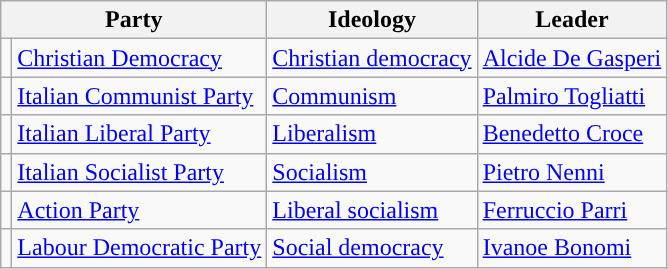<table class=wikitable style="font-size:100%">
<tr>
<th colspan=2>Party</th>
<th>Ideology</th>
<th>Leader</th>
</tr>
<tr>
<td style="color:inherit;background:"></td>
<td><a href='#'>Christian Democracy</a></td>
<td><a href='#'>Christian democracy</a></td>
<td><a href='#'>Alcide De Gasperi</a></td>
</tr>
<tr>
<td style="color:inherit;background:"></td>
<td><a href='#'>Italian Communist Party</a></td>
<td><a href='#'>Communism</a></td>
<td><a href='#'>Palmiro Togliatti</a></td>
</tr>
<tr>
<td style="color:inherit;background:"></td>
<td><a href='#'>Italian Liberal Party</a></td>
<td><a href='#'>Liberalism</a></td>
<td><a href='#'>Benedetto Croce</a></td>
</tr>
<tr>
<td style="color:inherit;background:"></td>
<td><a href='#'>Italian Socialist Party</a></td>
<td><a href='#'>Socialism</a></td>
<td><a href='#'>Pietro Nenni</a></td>
</tr>
<tr>
<td style="color:inherit;background:"></td>
<td><a href='#'>Action Party</a></td>
<td><a href='#'>Liberal socialism</a></td>
<td><a href='#'>Ferruccio Parri</a></td>
</tr>
<tr>
<td style="color:inherit;background:"></td>
<td><a href='#'>Labour Democratic Party</a></td>
<td><a href='#'>Social democracy</a></td>
<td><a href='#'>Ivanoe Bonomi</a></td>
</tr>
</table>
